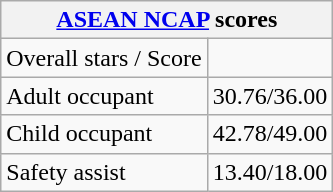<table class="wikitable">
<tr>
<th colspan="2"><a href='#'>ASEAN NCAP</a> scores</th>
</tr>
<tr>
<td>Overall stars / Score</td>
<td></td>
</tr>
<tr>
<td>Adult occupant</td>
<td>30.76/36.00</td>
</tr>
<tr>
<td>Child occupant</td>
<td>42.78/49.00</td>
</tr>
<tr>
<td>Safety assist</td>
<td>13.40/18.00</td>
</tr>
</table>
